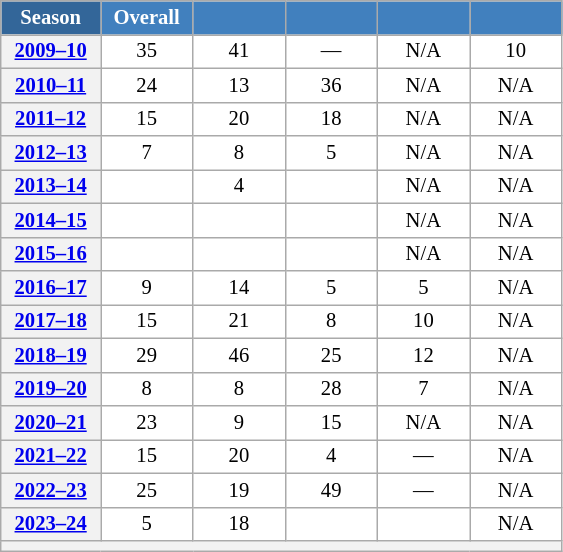<table class="wikitable" style="font-size:86%; text-align:center; border:grey solid 1px; border-collapse:collapse; background:#ffffff;">
<tr>
<th style="background-color:#369; color:white; width:60px;"> Season </th>
<th style="background-color:#4180be; color:white; width:55px;">Overall</th>
<th style="background-color:#4180be; color:white; width:55px;"></th>
<th style="background-color:#4180be; color:white; width:55px;"></th>
<th style="background-color:#4180be; color:white; width:55px;"></th>
<th style="background-color:#4180be; color:white; width:55px;"></th>
</tr>
<tr>
<th scope="row" style="text-align:center;"><a href='#'>2009–10</a></th>
<td align=center>35</td>
<td align=center>41</td>
<td align=center>—</td>
<td align=center>N/A</td>
<td align="center">10</td>
</tr>
<tr>
<th scope="row" style="text-align:center;"><a href='#'>2010–11</a></th>
<td align=center>24</td>
<td align=center>13</td>
<td align=center>36</td>
<td align=center>N/A</td>
<td align="center">N/A</td>
</tr>
<tr>
<th scope="row" style="text-align:center;"><a href='#'>2011–12</a></th>
<td align=center>15</td>
<td align=center>20</td>
<td align=center>18</td>
<td align=center>N/A</td>
<td align="center">N/A</td>
</tr>
<tr>
<th scope="row" style="text-align:center;"><a href='#'>2012–13</a></th>
<td align=center>7</td>
<td align=center>8</td>
<td align=center>5</td>
<td align=center>N/A</td>
<td align="center">N/A</td>
</tr>
<tr>
<th scope="row" style="text-align:center;"><a href='#'>2013–14</a></th>
<td style="text-align:center; "></td>
<td align=center>4</td>
<td style="text-align:center"></td>
<td align=center>N/A</td>
<td align="center">N/A</td>
</tr>
<tr>
<th scope="row" style="text-align:center;"><a href='#'>2014–15</a></th>
<td style="text-align:center"></td>
<td style="text-align:center"></td>
<td style="text-align:center"></td>
<td align=center>N/A</td>
<td align="center">N/A</td>
</tr>
<tr>
<th scope="row" style="text-align:center;"><a href='#'>2015–16</a></th>
<td style="text-align:center"></td>
<td style="text-align:center"></td>
<td style="text-align:center"></td>
<td align=center>N/A</td>
<td align="center">N/A</td>
</tr>
<tr>
<th scope="row" style="text-align:center;"><a href='#'>2016–17</a></th>
<td align=center>9</td>
<td align=center>14</td>
<td align=center>5</td>
<td align=center>5</td>
<td align="center">N/A</td>
</tr>
<tr>
<th scope="row" style="text-align:center;"><a href='#'>2017–18</a></th>
<td align=center>15</td>
<td align=center>21</td>
<td align=center>8</td>
<td align=center>10</td>
<td align="center">N/A</td>
</tr>
<tr>
<th scope="row" style="text-align:center;"><a href='#'>2018–19</a></th>
<td align=center>29</td>
<td align=center>46</td>
<td align=center>25</td>
<td align=center>12</td>
<td align="center">N/A</td>
</tr>
<tr>
<th scope="row" style="text-align:center;"><a href='#'>2019–20</a></th>
<td align=center>8</td>
<td align=center>8</td>
<td align=center>28</td>
<td align=center>7</td>
<td align="center">N/A</td>
</tr>
<tr>
<th scope=row align=center><a href='#'>2020–21</a></th>
<td align=center>23</td>
<td align=center>9</td>
<td align=center>15</td>
<td align=center>N/A</td>
<td align="center">N/A</td>
</tr>
<tr>
<th scope=row align=center><a href='#'>2021–22</a></th>
<td align=center>15</td>
<td align=center>20</td>
<td align=center>4</td>
<td align=center>—</td>
<td align="center">N/A</td>
</tr>
<tr>
<th scope=row align=center><a href='#'>2022–23</a></th>
<td align=center>25</td>
<td align=center>19</td>
<td align=center>49</td>
<td align=center>—</td>
<td align="center">N/A</td>
</tr>
<tr>
<th scope=row align=center><a href='#'>2023–24</a></th>
<td align=center>5</td>
<td align=center>18</td>
<td align=center></td>
<td align=center></td>
<td align="center">N/A</td>
</tr>
<tr>
<th colspan="6"></th>
</tr>
</table>
